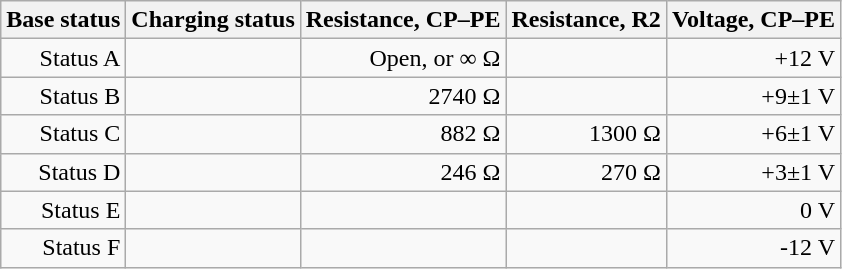<table class="wikitable" style="text-align:right">
<tr>
<th>Base status</th>
<th>Charging status</th>
<th>Resistance, CP–PE</th>
<th>Resistance, R2</th>
<th>Voltage, CP–PE</th>
</tr>
<tr>
<td>Status A</td>
<td></td>
<td>Open, or ∞ Ω</td>
<td></td>
<td>+12 V</td>
</tr>
<tr>
<td>Status B</td>
<td></td>
<td>2740 Ω</td>
<td></td>
<td>+9±1 V</td>
</tr>
<tr>
<td>Status C</td>
<td></td>
<td>882 Ω</td>
<td>1300 Ω</td>
<td>+6±1 V</td>
</tr>
<tr>
<td>Status D</td>
<td></td>
<td>246 Ω</td>
<td>270 Ω</td>
<td>+3±1 V</td>
</tr>
<tr>
<td>Status E</td>
<td></td>
<td></td>
<td></td>
<td>0 V</td>
</tr>
<tr>
<td>Status F</td>
<td></td>
<td></td>
<td></td>
<td>-12 V</td>
</tr>
</table>
